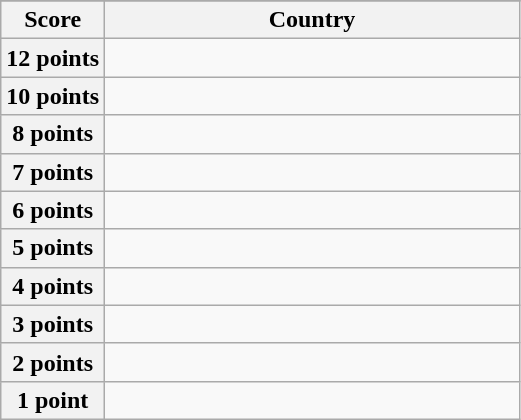<table class="wikitable">
<tr>
</tr>
<tr>
<th scope="col" width="20%">Score</th>
<th scope="col">Country</th>
</tr>
<tr>
<th scope="row">12 points</th>
<td></td>
</tr>
<tr>
<th scope="row">10 points</th>
<td></td>
</tr>
<tr>
<th scope="row">8 points</th>
<td></td>
</tr>
<tr>
<th scope="row">7 points</th>
<td></td>
</tr>
<tr>
<th scope="row">6 points</th>
<td></td>
</tr>
<tr>
<th scope="row">5 points</th>
<td></td>
</tr>
<tr>
<th scope="row">4 points</th>
<td></td>
</tr>
<tr>
<th scope="row">3 points</th>
<td></td>
</tr>
<tr>
<th scope="row">2 points</th>
<td></td>
</tr>
<tr>
<th scope="row">1 point</th>
<td></td>
</tr>
</table>
